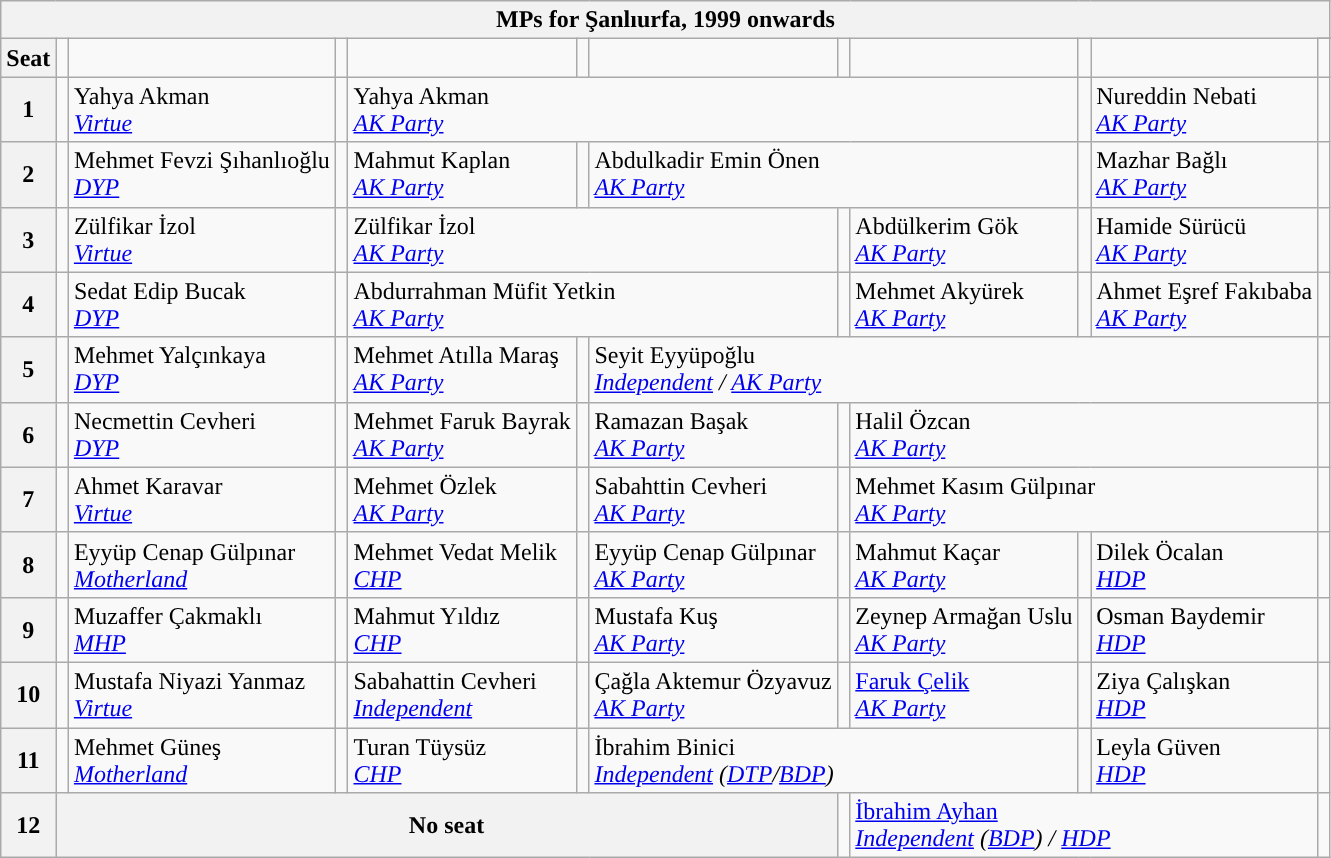<table class="wikitable">
<tr>
<th colspan = 12>MPs for Şanlıurfa, 1999 onwards</th>
</tr>
<tr>
<th rowspan = 2>Seat</th>
<td rowspan="2" style="width:1px;"></td>
<td rowspan = 2></td>
<td rowspan="2" style="width:1px;"></td>
<td rowspan = 2></td>
<td rowspan="2" style="width:1px;"></td>
<td rowspan = 2></td>
<td rowspan="2" style="width:1px;"></td>
<td rowspan = 2></td>
<td rowspan="2" style="width:1px;"></td>
<td rowspan = 2></td>
</tr>
<tr>
<td></td>
</tr>
<tr>
<th>1</th>
<td width=1px style="background-color: "></td>
<td colspan = 1>Yahya Akman<br><em><a href='#'>Virtue</a></em></td>
<td width=1px style="background-color: "></td>
<td colspan = 5>Yahya Akman<br><em><a href='#'>AK Party</a></em></td>
<td width=1px style="background-color: "></td>
<td colspan = 1>Nureddin Nebati<br><em><a href='#'>AK Party</a></em></td>
<td width=1px style="background-color: "></td>
</tr>
<tr>
<th>2</th>
<td width=1px style="background-color: "></td>
<td colspan = 1>Mehmet Fevzi Şıhanlıoğlu<br><em><a href='#'>DYP</a></em></td>
<td width=1px style="background-color: "></td>
<td colspan = 1>Mahmut Kaplan<br><em><a href='#'>AK Party</a></em></td>
<td width=1px style="background-color: "></td>
<td colspan = 3>Abdulkadir Emin Önen<br><em><a href='#'>AK Party</a></em></td>
<td width=1px style="background-color: "></td>
<td colspan = 1>Mazhar Bağlı<br><em><a href='#'>AK Party</a></em></td>
<td width=1px style="background-color: "></td>
</tr>
<tr>
<th>3</th>
<td width=1px style="background-color: "></td>
<td colspan = 1>Zülfikar İzol<br><em><a href='#'>Virtue</a></em></td>
<td width=1px style="background-color: "></td>
<td colspan = 3>Zülfikar İzol<br><em><a href='#'>AK Party</a></em></td>
<td width=1px style="background-color: "></td>
<td colspan = 1>Abdülkerim Gök<br><em><a href='#'>AK Party</a></em></td>
<td width=1px style="background-color: "></td>
<td colspan = 1>Hamide Sürücü<br><em><a href='#'>AK Party</a></em></td>
<td width=1px style="background-color: "></td>
</tr>
<tr>
<th>4</th>
<td width=1px style="background-color: "></td>
<td colspan = 1>Sedat Edip Bucak<br><em><a href='#'>DYP</a></em></td>
<td width=1px style="background-color: "></td>
<td colspan = 3>Abdurrahman Müfit Yetkin<br><em><a href='#'>AK Party</a></em></td>
<td width=1px style="background-color: "></td>
<td colspan = 1>Mehmet Akyürek<br><em><a href='#'>AK Party</a></em></td>
<td width=1px style="background-color: "></td>
<td colspan = 1>Ahmet Eşref Fakıbaba<br><em><a href='#'>AK Party</a></em></td>
<td width=1px style="background-color: "></td>
</tr>
<tr>
<th>5</th>
<td width=1px style="background-color: "></td>
<td colspan = 1>Mehmet Yalçınkaya<br><em><a href='#'>DYP</a></em></td>
<td width=1px style="background-color: "></td>
<td colspan = 1>Mehmet Atılla Maraş<br><em><a href='#'>AK Party</a></em></td>
<td width=1px style="background-color: "></td>
<td colspan = 5>Seyit Eyyüpoğlu<br><em><a href='#'>Independent</a> / <a href='#'>AK Party</a></em></td>
<td width=1px style="background-color: "></td>
</tr>
<tr>
<th>6</th>
<td width=1px style="background-color: "></td>
<td colspan = 1>Necmettin Cevheri<br><em><a href='#'>DYP</a></em></td>
<td width=1px style="background-color: "></td>
<td colspan = 1>Mehmet Faruk Bayrak<br><em><a href='#'>AK Party</a></em></td>
<td width=1px style="background-color: "></td>
<td colspan = 1>Ramazan Başak<br><em><a href='#'>AK Party</a></em></td>
<td width=1px style="background-color: "></td>
<td colspan = 3>Halil Özcan<br><em><a href='#'>AK Party</a></em></td>
<td width=1px style="background-color: "></td>
</tr>
<tr>
<th>7</th>
<td width=1px style="background-color: "></td>
<td colspan = 1>Ahmet Karavar<br><em><a href='#'>Virtue</a></em></td>
<td width=1px style="background-color: "></td>
<td colspan = 1>Mehmet Özlek<br><em><a href='#'>AK Party</a></em></td>
<td width=1px style="background-color: "></td>
<td colspan = 1>Sabahttin Cevheri<br><em><a href='#'>AK Party</a></em></td>
<td width=1px style="background-color: "></td>
<td colspan = 3>Mehmet Kasım Gülpınar<br><em><a href='#'>AK Party</a></em></td>
<td width=1px style="background-color: "></td>
</tr>
<tr>
<th>8</th>
<td width=1px style="background-color: "></td>
<td colspan = 1>Eyyüp Cenap Gülpınar<br><em><a href='#'>Motherland</a></em></td>
<td width=1px style="background-color: "></td>
<td colspan = 1>Mehmet Vedat Melik<br><em><a href='#'>CHP</a></em></td>
<td width=1px style="background-color: "></td>
<td colspan = 1>Eyyüp Cenap Gülpınar<br><em><a href='#'>AK Party</a></em></td>
<td width=1px style="background-color: "></td>
<td colspan = 1>Mahmut Kaçar<br><em><a href='#'>AK Party</a></em></td>
<td width=1px style="background-color: "></td>
<td colspan = 1>Dilek Öcalan<br><em><a href='#'>HDP</a></em></td>
<td width=1px style="background-color: "></td>
</tr>
<tr>
<th>9</th>
<td width=1px style="background-color: "></td>
<td colspan = 1>Muzaffer Çakmaklı<br><em><a href='#'>MHP</a></em></td>
<td width=1px style="background-color: "></td>
<td colspan = 1>Mahmut Yıldız<br><em><a href='#'>CHP</a></em></td>
<td width=1px style="background-color: "></td>
<td colspan = 1>Mustafa Kuş<br><em><a href='#'>AK Party</a></em></td>
<td width=1px style="background-color: "></td>
<td colspan = 1>Zeynep Armağan Uslu<br><em><a href='#'>AK Party</a></em></td>
<td width=1px style="background-color: "></td>
<td colspan = 1>Osman Baydemir<br><em><a href='#'>HDP</a></em></td>
<td width=1px style="background-color: "></td>
</tr>
<tr>
<th>10</th>
<td width=1px style="background-color: "></td>
<td colspan = 1>Mustafa Niyazi Yanmaz<br><em><a href='#'>Virtue</a></em></td>
<td width=1px style="background-color: "></td>
<td colspan = 1>Sabahattin Cevheri<br><em><a href='#'>Independent</a></em></td>
<td width=1px style="background-color: "></td>
<td colspan = 1>Çağla Aktemur Özyavuz<br><em><a href='#'>AK Party</a></em></td>
<td width=1px style="background-color: "></td>
<td colspan = 1><a href='#'>Faruk Çelik</a><br><em><a href='#'>AK Party</a></em></td>
<td width=1px style="background-color: "></td>
<td colspan = 1>Ziya Çalışkan<br><em><a href='#'>HDP</a></em></td>
<td width=1px style="background-color: "></td>
</tr>
<tr>
<th>11</th>
<td width=1px style="background-color: "></td>
<td colspan = 1>Mehmet Güneş<br><em><a href='#'>Motherland</a></em></td>
<td width=1px style="background-color: "></td>
<td colspan = 1>Turan Tüysüz<br><em><a href='#'>CHP</a></em></td>
<td width=1px style="background-color: "></td>
<td colspan = 3>İbrahim Binici<br><em><a href='#'>Independent</a> (<a href='#'>DTP</a>/<a href='#'>BDP</a>)</em></td>
<td width=1px style="background-color: "></td>
<td colspan = 1>Leyla Güven<br><em><a href='#'>HDP</a></em></td>
<td width=1px style="background-color: "></td>
</tr>
<tr>
<th>12</th>
<th colspan = 6>No seat</th>
<td width=1px style="background-color: "></td>
<td colspan = 3><a href='#'>İbrahim Ayhan</a><br><em><a href='#'>Independent</a> (<a href='#'>BDP</a>) / <a href='#'>HDP</a></em></td>
<td width=1px style="background-color: "></td>
</tr>
</table>
